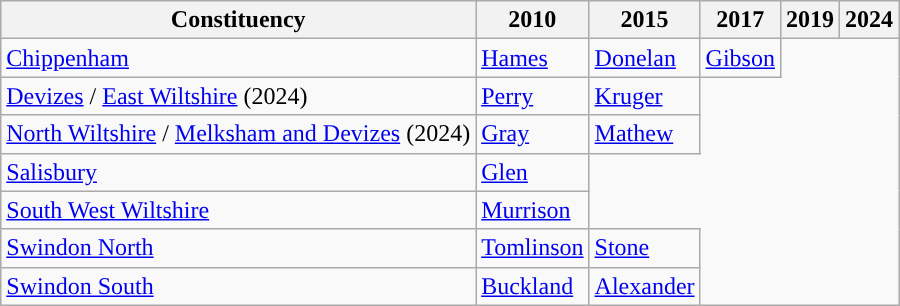<table class="wikitable">
<tr>
<th>Constituency</th>
<th>2010</th>
<th>2015</th>
<th>2017</th>
<th>2019</th>
<th>2024</th>
</tr>
<tr>
<td><a href='#'>Chippenham</a></td>
<td><a href='#'>Hames</a></td>
<td><a href='#'>Donelan</a></td>
<td><a href='#'>Gibson</a></td>
</tr>
<tr>
<td><a href='#'>Devizes</a> / <a href='#'>East Wiltshire</a> (2024)</td>
<td><a href='#'>Perry</a></td>
<td><a href='#'>Kruger</a></td>
</tr>
<tr>
<td><a href='#'>North Wiltshire</a> / <a href='#'>Melksham and Devizes</a> (2024)</td>
<td><a href='#'>Gray</a></td>
<td><a href='#'>Mathew</a></td>
</tr>
<tr>
<td><a href='#'>Salisbury</a></td>
<td><a href='#'>Glen</a></td>
</tr>
<tr>
<td><a href='#'>South West Wiltshire</a></td>
<td><a href='#'>Murrison</a></td>
</tr>
<tr>
<td><a href='#'>Swindon North</a></td>
<td><a href='#'>Tomlinson</a></td>
<td><a href='#'>Stone</a></td>
</tr>
<tr>
<td><a href='#'>Swindon South</a></td>
<td><a href='#'>Buckland</a></td>
<td><a href='#'>Alexander</a></td>
</tr>
</table>
